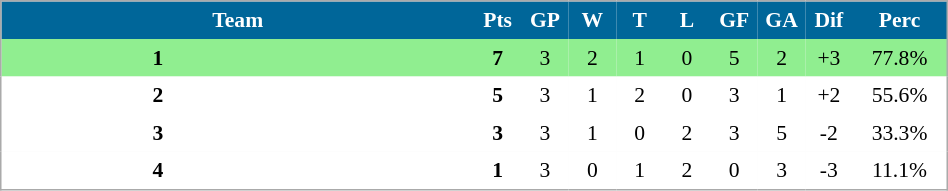<table align=center cellpadding="4" cellspacing="0" style="background: #f9f9f9; border: 1px #aaa solid; border-collapse: collapse; font-size: 90%;" width=50%>
<tr align=center bgcolor=#006699 style="color:white;">
<th width=50% colspan=2>Team</th>
<th width=5%>Pts</th>
<th width=5%>GP</th>
<th width=5%>W</th>
<th width=5%>T</th>
<th width=5%>L</th>
<th width=5%>GF</th>
<th width=5%>GA</th>
<th width=5%>Dif</th>
<th width=10%>Perc</th>
</tr>
<tr align=center bgcolor=lightgreen>
<td><strong>1</strong></td>
<td align=left></td>
<td><strong>7</strong></td>
<td>3</td>
<td>2</td>
<td>1</td>
<td>0</td>
<td>5</td>
<td>2</td>
<td>+3</td>
<td>77.8%</td>
</tr>
<tr align=center bgcolor=#FFFFFF>
<td><strong>2</strong></td>
<td align=left></td>
<td><strong>5</strong></td>
<td>3</td>
<td>1</td>
<td>2</td>
<td>0</td>
<td>3</td>
<td>1</td>
<td>+2</td>
<td>55.6%</td>
</tr>
<tr align=center bgcolor=#FFFFFF>
<td><strong>3</strong></td>
<td align=left></td>
<td><strong>3</strong></td>
<td>3</td>
<td>1</td>
<td>0</td>
<td>2</td>
<td>3</td>
<td>5</td>
<td>-2</td>
<td>33.3%</td>
</tr>
<tr align=center bgcolor=#FFFFFF>
<td><strong>4</strong></td>
<td align=left></td>
<td><strong>1</strong></td>
<td>3</td>
<td>0</td>
<td>1</td>
<td>2</td>
<td>0</td>
<td>3</td>
<td>-3</td>
<td>11.1%</td>
</tr>
<tr align=center bgcolor=#FFFFFF>
</tr>
</table>
